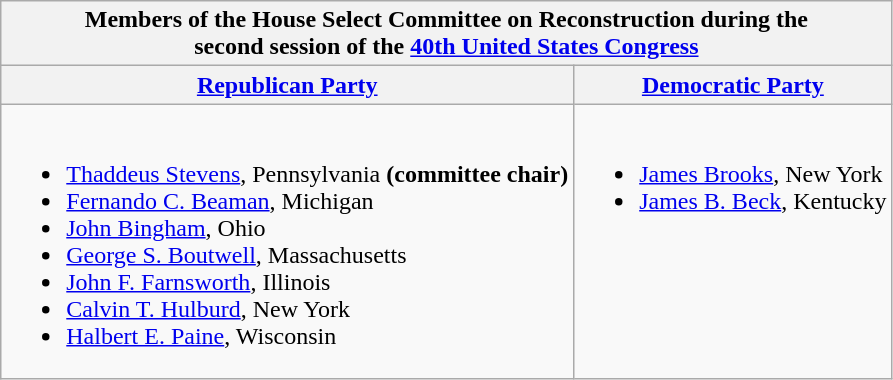<table class=wikitable>
<tr>
<th Colspan=3>Members of the House Select Committee on Reconstruction during the<br>second session of the  <a href='#'>40th United States Congress</a></th>
</tr>
<tr>
<th><a href='#'>Republican Party</a></th>
<th><a href='#'>Democratic Party</a></th>
</tr>
<tr>
<td valign=top ><br><ul><li><a href='#'>Thaddeus Stevens</a>, Pennsylvania <strong>(committee chair)</strong></li><li><a href='#'>Fernando C. Beaman</a>, Michigan</li><li><a href='#'>John Bingham</a>, Ohio</li><li><a href='#'>George S. Boutwell</a>, Massachusetts</li><li><a href='#'>John F. Farnsworth</a>, Illinois</li><li><a href='#'>Calvin T. Hulburd</a>, New York</li><li><a href='#'>Halbert E. Paine</a>, Wisconsin</li></ul></td>
<td valign=top ><br><ul><li><a href='#'>James Brooks</a>, New York</li><li><a href='#'>James B. Beck</a>, Kentucky</li></ul></td>
</tr>
</table>
